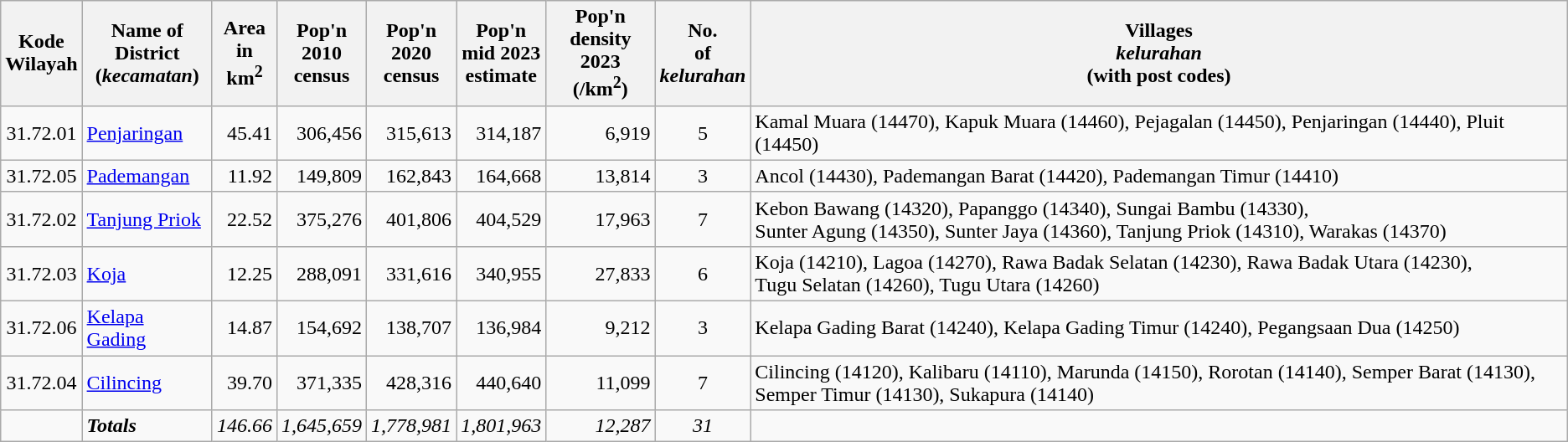<table class="wikitable" style="text-align:right;">
<tr>
<th>Kode <br>Wilayah</th>
<th>Name of<br>District<br>(<em>kecamatan</em>)</th>
<th>Area <br>in<br>km<sup>2</sup></th>
<th>Pop'n <br>2010<br>census</th>
<th>Pop'n <br>2020<br>census</th>
<th>Pop'n <br>mid 2023 <br>estimate</th>
<th>Pop'n <br> density <br> 2023 (/km<sup>2</sup>)</th>
<th>No.<br>of<br><em>kelurahan</em></th>
<th>Villages <br><em>kelurahan</em><br>(with post codes)</th>
</tr>
<tr>
<td align="center">31.72.01</td>
<td style="text-align:left;"><a href='#'>Penjaringan</a></td>
<td>45.41</td>
<td>306,456</td>
<td>315,613</td>
<td>314,187</td>
<td>6,919</td>
<td align="center">5</td>
<td style="text-align:left;">Kamal Muara (14470), Kapuk Muara (14460), Pejagalan (14450), Penjaringan (14440), Pluit (14450)</td>
</tr>
<tr>
<td align="center">31.72.05</td>
<td style="text-align:left;"><a href='#'>Pademangan</a></td>
<td>11.92</td>
<td>149,809</td>
<td>162,843</td>
<td>164,668</td>
<td>13,814</td>
<td align="center">3</td>
<td style="text-align:left;">Ancol (14430), Pademangan Barat (14420), Pademangan Timur (14410)</td>
</tr>
<tr>
<td align="center">31.72.02</td>
<td style="text-align:left;"><a href='#'>Tanjung Priok</a></td>
<td>22.52</td>
<td>375,276</td>
<td>401,806</td>
<td>404,529</td>
<td>17,963</td>
<td align="center">7</td>
<td style="text-align:left;">Kebon Bawang (14320), Papanggo (14340), Sungai Bambu (14330), <br>Sunter Agung (14350), Sunter Jaya (14360), Tanjung Priok (14310), Warakas (14370)</td>
</tr>
<tr>
<td align="center">31.72.03</td>
<td style="text-align:left;"><a href='#'>Koja</a></td>
<td>12.25</td>
<td>288,091</td>
<td>331,616</td>
<td>340,955</td>
<td>27,833</td>
<td align="center">6</td>
<td style="text-align:left;">Koja (14210), Lagoa (14270), Rawa Badak Selatan (14230), Rawa Badak Utara (14230), <br>Tugu Selatan (14260), Tugu Utara (14260)</td>
</tr>
<tr>
<td align="center">31.72.06</td>
<td style="text-align:left;"><a href='#'>Kelapa Gading</a></td>
<td>14.87</td>
<td>154,692</td>
<td>138,707</td>
<td>136,984</td>
<td>9,212</td>
<td align="center">3</td>
<td style="text-align:left;">Kelapa Gading Barat (14240), Kelapa Gading Timur (14240), Pegangsaan Dua (14250)</td>
</tr>
<tr>
<td align="center">31.72.04</td>
<td style="text-align:left;"><a href='#'>Cilincing</a></td>
<td>39.70</td>
<td>371,335</td>
<td>428,316</td>
<td>440,640</td>
<td>11,099</td>
<td align="center">7</td>
<td style="text-align:left;">Cilincing (14120), Kalibaru (14110), Marunda (14150), Rorotan (14140), Semper Barat (14130), <br>Semper Timur (14130), Sukapura (14140)</td>
</tr>
<tr>
<td></td>
<td style="text-align:left;"><strong><em>Totals</em></strong></td>
<td><em>146.66</em></td>
<td><em>1,645,659</em></td>
<td><em>1,778,981</em></td>
<td><em>1,801,963</em></td>
<td><em>12,287</em></td>
<td align="center"><em>31</em></td>
<td></td>
</tr>
</table>
